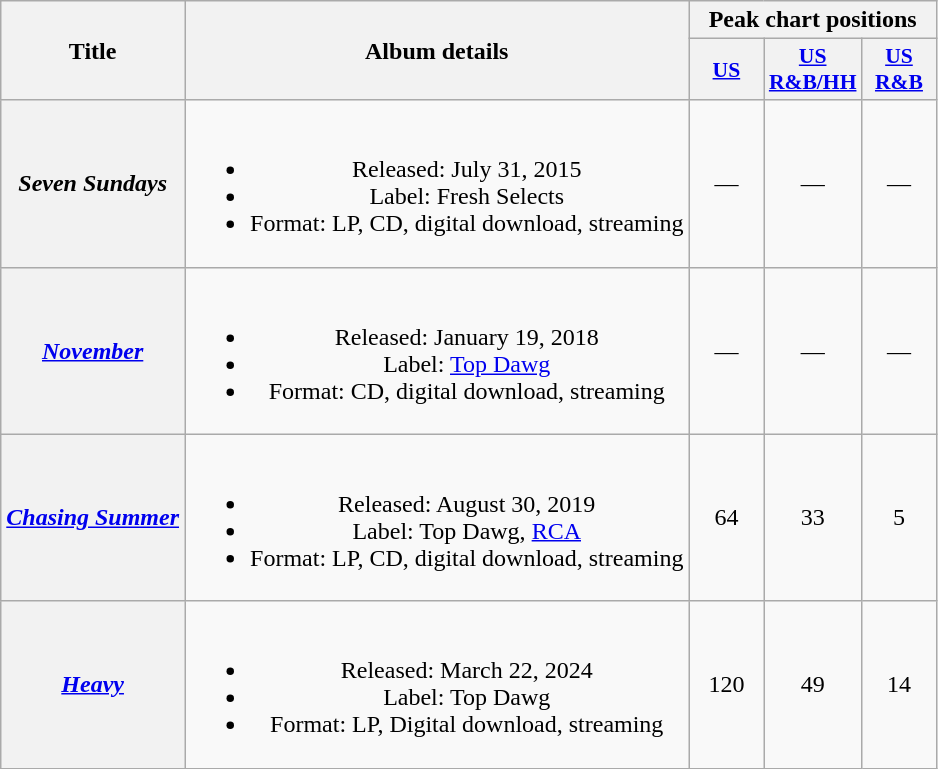<table class="wikitable plainrowheaders" style="text-align:center;">
<tr>
<th scope="col" rowspan="2">Title</th>
<th scope="col" rowspan="2">Album details</th>
<th scope="col" colspan="3">Peak chart positions</th>
</tr>
<tr>
<th scope="col" style="width:3em;font-size:90%;"><a href='#'>US</a><br></th>
<th scope="col" style="width:3em;font-size:90%;"><a href='#'>US<br>R&B/HH</a><br></th>
<th scope="col" style="width:3em;font-size:90%;"><a href='#'>US<br>R&B</a><br></th>
</tr>
<tr>
<th scope="row"><em>Seven Sundays</em></th>
<td><br><ul><li>Released: July 31, 2015</li><li>Label: Fresh Selects</li><li>Format: LP, CD, digital download, streaming</li></ul></td>
<td>—</td>
<td>—</td>
<td>—</td>
</tr>
<tr>
<th scope="row"><em><a href='#'>November</a></em></th>
<td><br><ul><li>Released: January 19, 2018</li><li>Label: <a href='#'>Top Dawg</a></li><li>Format: CD, digital download, streaming</li></ul></td>
<td>—</td>
<td>—</td>
<td>—</td>
</tr>
<tr>
<th scope="row"><em><a href='#'>Chasing Summer</a></em></th>
<td><br><ul><li>Released: August 30, 2019</li><li>Label: Top Dawg, <a href='#'>RCA</a></li><li>Format: LP, CD, digital download, streaming</li></ul></td>
<td>64</td>
<td>33</td>
<td>5</td>
</tr>
<tr>
<th scope="row"><em><a href='#'>Heavy</a></em></th>
<td><br><ul><li>Released: March 22, 2024</li><li>Label: Top Dawg</li><li>Format: LP, Digital download, streaming</li></ul></td>
<td>120</td>
<td>49</td>
<td>14</td>
</tr>
</table>
